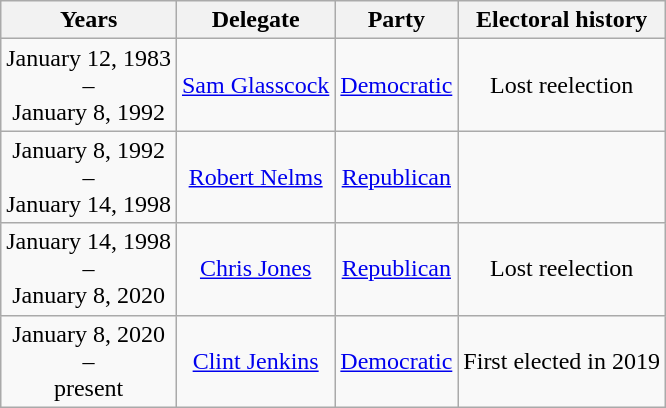<table class=wikitable style="text-align:center">
<tr valign=bottom>
<th>Years</th>
<th>Delegate</th>
<th>Party</th>
<th>Electoral history</th>
</tr>
<tr>
<td nowrap><span>January 12, 1983</span><br>–<br><span>January 8, 1992</span></td>
<td><a href='#'>Sam Glasscock</a></td>
<td><a href='#'>Democratic</a></td>
<td>Lost reelection</td>
</tr>
<tr>
<td nowrap><span>January 8, 1992</span><br>–<br><span>January 14, 1998</span></td>
<td><a href='#'>Robert Nelms</a></td>
<td><a href='#'>Republican</a></td>
<td></td>
</tr>
<tr>
<td nowrap><span>January 14, 1998</span><br>–<br><span>January 8, 2020</span></td>
<td><a href='#'>Chris Jones</a></td>
<td><a href='#'>Republican</a></td>
<td>Lost reelection</td>
</tr>
<tr>
<td nowrap><span>January 8, 2020</span><br>–<br><span>present</span></td>
<td><a href='#'>Clint Jenkins</a></td>
<td><a href='#'>Democratic</a></td>
<td>First elected in 2019</td>
</tr>
</table>
